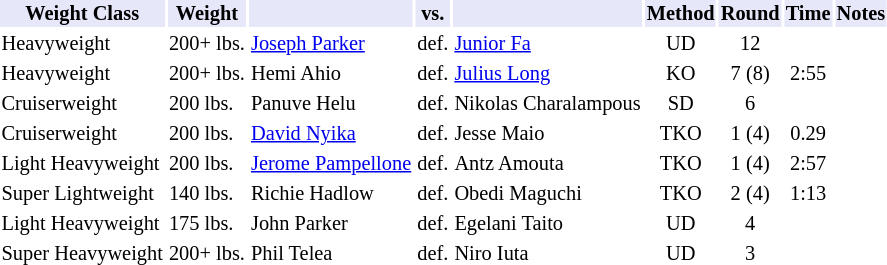<table class="toccolours" style="font-size: 85%;">
<tr>
<th style="background:#e6e8fa; color:#000; text-align:center;">Weight Class</th>
<th style="background:#e6e8fa; color:#000; text-align:center;">Weight</th>
<th style="background:#e6e8fa; color:#000; text-align:center;"></th>
<th style="background:#e6e8fa; color:#000; text-align:center;">vs.</th>
<th style="background:#e6e8fa; color:#000; text-align:center;"></th>
<th style="background:#e6e8fa; color:#000; text-align:center;">Method</th>
<th style="background:#e6e8fa; color:#000; text-align:center;">Round</th>
<th style="background:#e6e8fa; color:#000; text-align:center;">Time</th>
<th style="background:#e6e8fa; color:#000; text-align:center;">Notes</th>
</tr>
<tr>
<td>Heavyweight</td>
<td>200+ lbs.</td>
<td> <a href='#'>Joseph Parker</a></td>
<td>def.</td>
<td> <a href='#'>Junior Fa</a></td>
<td align=center>UD</td>
<td align=center>12</td>
<td align=center></td>
<td></td>
</tr>
<tr>
<td>Heavyweight</td>
<td>200+ lbs.</td>
<td> Hemi Ahio</td>
<td>def.</td>
<td> <a href='#'>Julius Long</a></td>
<td align=center>KO</td>
<td align=center>7 (8)</td>
<td align=center>2:55</td>
<td></td>
</tr>
<tr>
<td>Cruiserweight</td>
<td>200 lbs.</td>
<td> Panuve Helu</td>
<td>def.</td>
<td> Nikolas Charalampous</td>
<td align=center>SD</td>
<td align=center>6</td>
<td align=center></td>
<td></td>
</tr>
<tr>
<td>Cruiserweight</td>
<td>200 lbs.</td>
<td> <a href='#'>David Nyika</a></td>
<td>def.</td>
<td> Jesse Maio</td>
<td align=center>TKO</td>
<td align=center>1 (4)</td>
<td align=center>0.29</td>
<td></td>
</tr>
<tr>
<td>Light Heavyweight</td>
<td>200 lbs.</td>
<td> <a href='#'>Jerome Pampellone</a></td>
<td>def.</td>
<td> Antz Amouta</td>
<td align=center>TKO</td>
<td align=center>1 (4)</td>
<td align=center>2:57</td>
<td></td>
</tr>
<tr>
<td>Super Lightweight</td>
<td>140 lbs.</td>
<td> Richie Hadlow</td>
<td>def.</td>
<td> Obedi Maguchi</td>
<td align=center>TKO</td>
<td align=center>2 (4)</td>
<td align=center>1:13</td>
<td></td>
</tr>
<tr>
<td>Light Heavyweight</td>
<td>175 lbs.</td>
<td> John Parker</td>
<td>def.</td>
<td> Egelani Taito</td>
<td align=center>UD</td>
<td align=center>4</td>
<td align=center></td>
<td></td>
</tr>
<tr>
<td>Super Heavyweight</td>
<td>200+ lbs.</td>
<td> Phil Telea</td>
<td>def.</td>
<td> Niro Iuta</td>
<td align=center>UD</td>
<td align=center>3</td>
<td align=center></td>
<td></td>
</tr>
<tr>
</tr>
</table>
